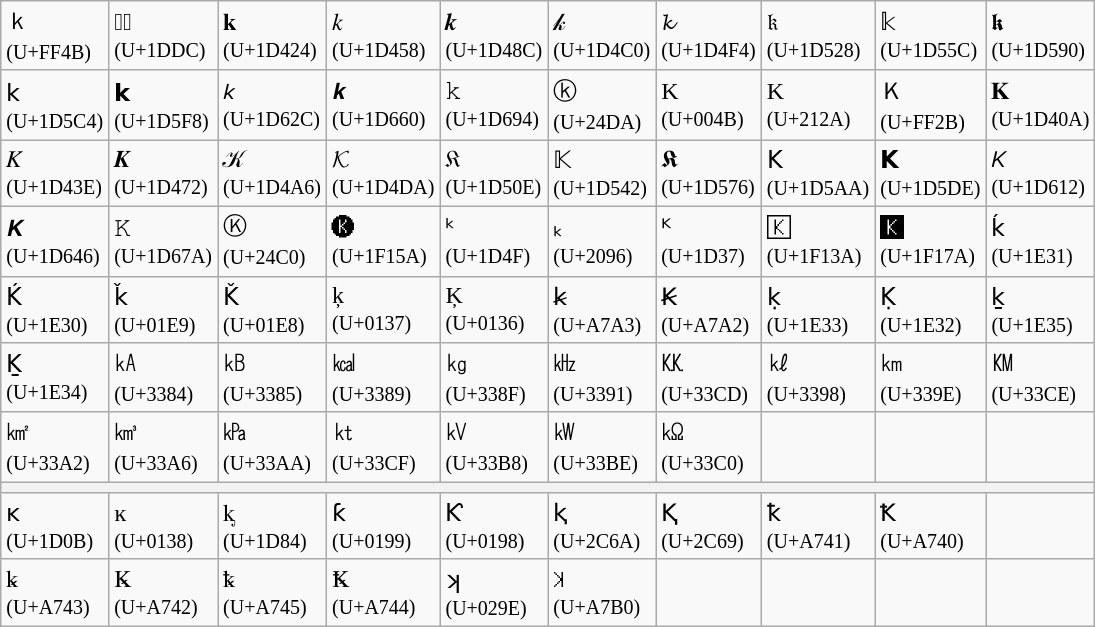<table class="wikitable">
<tr>
<td>ｋ <br><small>(U+FF4B)</small></td>
<td>◌ᷜ <br><small>(U+1DDC)</small></td>
<td>𝐤 <br><small>(U+1D424)</small></td>
<td>𝑘 <br><small>(U+1D458)</small></td>
<td>𝒌 <br><small>(U+1D48C)</small></td>
<td>𝓀 <br><small>(U+1D4C0)</small></td>
<td>𝓴 <br><small>(U+1D4F4)</small></td>
<td>𝔨 <br><small>(U+1D528)</small></td>
<td>𝕜 <br><small>(U+1D55C)</small></td>
<td>𝖐 <br><small>(U+1D590)</small></td>
</tr>
<tr>
<td>𝗄 <br><small>(U+1D5C4)</small></td>
<td>𝗸 <br><small>(U+1D5F8)</small></td>
<td>𝘬 <br><small>(U+1D62C)</small></td>
<td>𝙠 <br><small>(U+1D660)</small></td>
<td>𝚔 <br><small>(U+1D694)</small></td>
<td>ⓚ <br><small>(U+24DA)</small></td>
<td>K <br><small>(U+004B)</small></td>
<td>K <br><small>(U+212A)</small></td>
<td>Ｋ <br><small>(U+FF2B)</small></td>
<td>𝐊 <br><small>(U+1D40A)</small></td>
</tr>
<tr>
<td>𝐾 <br><small>(U+1D43E)</small></td>
<td>𝑲 <br><small>(U+1D472)</small></td>
<td>𝒦 <br><small>(U+1D4A6)</small></td>
<td>𝓚 <br><small>(U+1D4DA)</small></td>
<td>𝔎 <br><small>(U+1D50E)</small></td>
<td>𝕂 <br><small>(U+1D542)</small></td>
<td>𝕶 <br><small>(U+1D576)</small></td>
<td>𝖪 <br><small>(U+1D5AA)</small></td>
<td>𝗞 <br><small>(U+1D5DE)</small></td>
<td>𝘒 <br><small>(U+1D612)</small></td>
</tr>
<tr>
<td>𝙆 <br><small>(U+1D646)</small></td>
<td>𝙺 <br><small>(U+1D67A)</small></td>
<td>Ⓚ <br><small>(U+24C0)</small></td>
<td>🅚 <br><small>(U+1F15A)</small></td>
<td>ᵏ <br><small>(U+1D4F)</small></td>
<td>ₖ <br><small>(U+2096)</small></td>
<td>ᴷ <br><small>(U+1D37)</small></td>
<td>🄺 <br><small>(U+1F13A)</small></td>
<td>🅺 <br><small>(U+1F17A)</small></td>
<td>ḱ <br><small>(U+1E31)</small></td>
</tr>
<tr>
<td>Ḱ <br><small>(U+1E30)</small></td>
<td>ǩ <br><small>(U+01E9)</small></td>
<td>Ǩ <br><small>(U+01E8)</small></td>
<td>ķ <br><small>(U+0137)</small></td>
<td>Ķ <br><small>(U+0136)</small></td>
<td>ꞣ <br><small>(U+A7A3)</small></td>
<td>Ꞣ <br><small>(U+A7A2)</small></td>
<td>ḳ <br><small>(U+1E33)</small></td>
<td>Ḳ <br><small>(U+1E32)</small></td>
<td>ḵ <br><small>(U+1E35)</small></td>
</tr>
<tr>
<td>Ḵ <br><small>(U+1E34)</small></td>
<td>㎄ <br><small>(U+3384)</small></td>
<td>㎅ <br><small>(U+3385)</small></td>
<td>㎉ <br><small>(U+3389)</small></td>
<td>㎏ <br><small>(U+338F)</small></td>
<td>㎑ <br><small>(U+3391)</small></td>
<td>㏍ <br><small>(U+33CD)</small></td>
<td>㎘ <br><small>(U+3398)</small></td>
<td>㎞ <br><small>(U+339E)</small></td>
<td>㏎ <br><small>(U+33CE)</small></td>
</tr>
<tr>
<td>㎢ <br><small>(U+33A2)</small></td>
<td>㎦ <br><small>(U+33A6)</small></td>
<td>㎪ <br><small>(U+33AA)</small></td>
<td>㏏ <br><small>(U+33CF)</small></td>
<td>㎸ <br><small>(U+33B8)</small></td>
<td>㎾ <br><small>(U+33BE)</small></td>
<td>㏀ <br><small>(U+33C0)</small></td>
<td></td>
<td></td>
<td></td>
</tr>
<tr>
<th colspan=10></th>
</tr>
<tr>
<td>ᴋ <br><small>(U+1D0B)</small></td>
<td>ĸ <br><small>(U+0138)</small></td>
<td>ᶄ <br><small>(U+1D84)</small></td>
<td>ƙ <br><small>(U+0199)</small></td>
<td>Ƙ <br><small>(U+0198)</small></td>
<td>ⱪ <br><small>(U+2C6A)</small></td>
<td>Ⱪ <br><small>(U+2C69)</small></td>
<td>ꝁ <br><small>(U+A741)</small></td>
<td>Ꝁ <br><small>(U+A740)</small></td>
<td></td>
</tr>
<tr>
<td>ꝃ <br><small>(U+A743)</small></td>
<td>Ꝃ <br><small>(U+A742)</small></td>
<td>ꝅ <br><small>(U+A745)</small></td>
<td>Ꝅ <br><small>(U+A744)</small></td>
<td>ʞ <br><small>(U+029E)</small></td>
<td>Ʞ <br><small>(U+A7B0)</small></td>
<td></td>
<td></td>
<td></td>
<td></td>
</tr>
</table>
